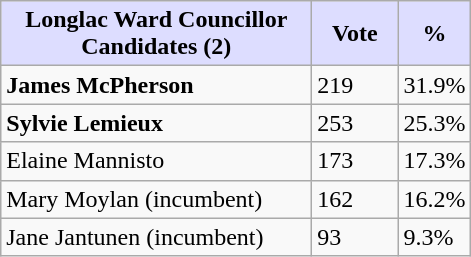<table class="wikitable">
<tr>
<th style="background:#ddf; width:200px;">Longlac Ward Councillor Candidates (2) </th>
<th style="background:#ddf; width:50px;">Vote</th>
<th style="background:#ddf; width:30px;">%</th>
</tr>
<tr>
<td><strong>James McPherson</strong></td>
<td>219</td>
<td>31.9%</td>
</tr>
<tr>
<td><strong>Sylvie Lemieux</strong></td>
<td>253</td>
<td>25.3%</td>
</tr>
<tr>
<td>Elaine Mannisto</td>
<td>173</td>
<td>17.3%</td>
</tr>
<tr>
<td>Mary Moylan (incumbent)</td>
<td>162</td>
<td>16.2%</td>
</tr>
<tr>
<td>Jane Jantunen (incumbent)</td>
<td>93</td>
<td>9.3%</td>
</tr>
</table>
